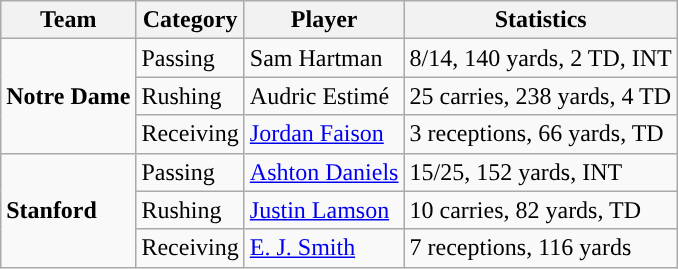<table class="wikitable" style="float: right;">
<tr>
<th>Team</th>
<th>Category</th>
<th>Player</th>
<th>Statistics</th>
</tr>
<tr>
<td rowspan=3><strong>Notre Dame</strong></td>
<td>Passing</td>
<td>Sam Hartman</td>
<td>8/14, 140 yards, 2 TD, INT</td>
</tr>
<tr>
<td>Rushing</td>
<td>Audric Estimé</td>
<td>25 carries, 238 yards, 4 TD</td>
</tr>
<tr>
<td>Receiving</td>
<td><a href='#'>Jordan Faison</a></td>
<td>3 receptions, 66 yards, TD</td>
</tr>
<tr>
<td rowspan=3><strong>Stanford</strong></td>
<td>Passing</td>
<td><a href='#'>Ashton Daniels</a></td>
<td>15/25, 152 yards, INT</td>
</tr>
<tr>
<td>Rushing</td>
<td><a href='#'>Justin Lamson</a></td>
<td>10 carries, 82 yards, TD</td>
</tr>
<tr>
<td>Receiving</td>
<td><a href='#'>E. J. Smith</a></td>
<td>7 receptions, 116 yards</td>
</tr>
</table>
